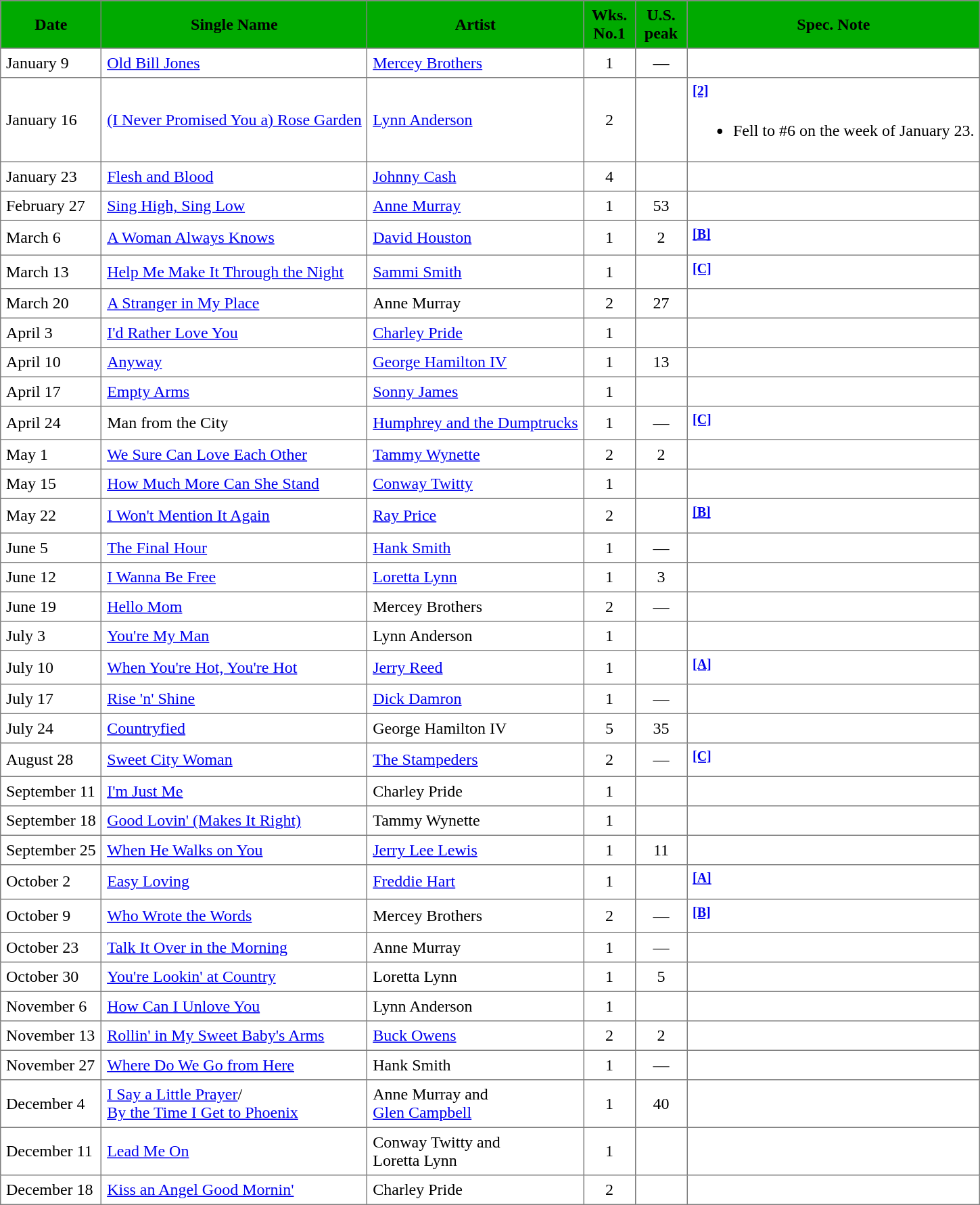<table border="1" cellpadding="5" cellspacing="1" style="border-collapse: collapse">
<tr style="background:#00AA00">
<th>Date</th>
<th>Single Name</th>
<th>Artist</th>
<th width="40">Wks. No.1</th>
<th width="40">U.S. peak</th>
<th>Spec. Note</th>
</tr>
<tr>
<td>January 9</td>
<td><a href='#'>Old Bill Jones</a></td>
<td><a href='#'>Mercey Brothers</a></td>
<td align="center">1</td>
<td align="center">—</td>
<td></td>
</tr>
<tr>
<td>January 16</td>
<td><a href='#'>(I Never Promised You a) Rose Garden</a></td>
<td><a href='#'>Lynn Anderson</a></td>
<td align="center">2</td>
<td></td>
<td><sup><a href='#'><strong>[2]</strong></a></sup><br><ul><li>Fell to #6 on the week of January 23.</li></ul></td>
</tr>
<tr>
<td>January 23</td>
<td><a href='#'>Flesh and Blood</a></td>
<td><a href='#'>Johnny Cash</a></td>
<td align="center">4</td>
<td></td>
<td></td>
</tr>
<tr>
<td>February 27</td>
<td><a href='#'>Sing High, Sing Low</a></td>
<td><a href='#'>Anne Murray</a></td>
<td align="center">1</td>
<td align="center">53</td>
<td></td>
</tr>
<tr>
<td>March 6</td>
<td><a href='#'>A Woman Always Knows</a></td>
<td><a href='#'>David Houston</a></td>
<td align="center">1</td>
<td align="center">2</td>
<td><sup><a href='#'><strong>[B]</strong></a></sup></td>
</tr>
<tr>
<td>March 13</td>
<td><a href='#'>Help Me Make It Through the Night</a></td>
<td><a href='#'>Sammi Smith</a></td>
<td align="center">1</td>
<td></td>
<td><sup><a href='#'><strong>[C]</strong></a></sup></td>
</tr>
<tr>
<td>March 20</td>
<td><a href='#'>A Stranger in My Place</a></td>
<td>Anne Murray</td>
<td align="center">2</td>
<td align="center">27</td>
<td></td>
</tr>
<tr>
<td>April 3</td>
<td><a href='#'>I'd Rather Love You</a></td>
<td><a href='#'>Charley Pride</a></td>
<td align="center">1</td>
<td></td>
<td></td>
</tr>
<tr>
<td>April 10</td>
<td><a href='#'>Anyway</a></td>
<td><a href='#'>George Hamilton IV</a></td>
<td align="center">1</td>
<td align="center">13</td>
<td></td>
</tr>
<tr>
<td>April 17</td>
<td><a href='#'>Empty Arms</a></td>
<td><a href='#'>Sonny James</a></td>
<td align="center">1</td>
<td></td>
<td></td>
</tr>
<tr>
<td>April 24</td>
<td>Man from the City</td>
<td><a href='#'>Humphrey and the Dumptrucks</a></td>
<td align="center">1</td>
<td align="center">—</td>
<td><sup><a href='#'><strong>[C]</strong></a></sup></td>
</tr>
<tr>
<td>May 1</td>
<td><a href='#'>We Sure Can Love Each Other</a></td>
<td><a href='#'>Tammy Wynette</a></td>
<td align="center">2</td>
<td align="center">2</td>
<td></td>
</tr>
<tr>
<td>May 15</td>
<td><a href='#'>How Much More Can She Stand</a></td>
<td><a href='#'>Conway Twitty</a></td>
<td align="center">1</td>
<td></td>
<td></td>
</tr>
<tr>
<td>May 22</td>
<td><a href='#'>I Won't Mention It Again</a></td>
<td><a href='#'>Ray Price</a></td>
<td align="center">2</td>
<td></td>
<td><sup><a href='#'><strong>[B]</strong></a></sup></td>
</tr>
<tr>
<td>June 5</td>
<td><a href='#'>The Final Hour</a></td>
<td><a href='#'>Hank Smith</a></td>
<td align="center">1</td>
<td align="center">—</td>
<td></td>
</tr>
<tr>
<td>June 12</td>
<td><a href='#'>I Wanna Be Free</a></td>
<td><a href='#'>Loretta Lynn</a></td>
<td align="center">1</td>
<td align="center">3</td>
<td></td>
</tr>
<tr>
<td>June 19</td>
<td><a href='#'>Hello Mom</a></td>
<td>Mercey Brothers</td>
<td align="center">2</td>
<td align="center">—</td>
<td></td>
</tr>
<tr>
<td>July 3</td>
<td><a href='#'>You're My Man</a></td>
<td>Lynn Anderson</td>
<td align="center">1</td>
<td></td>
<td></td>
</tr>
<tr>
<td>July 10</td>
<td><a href='#'>When You're Hot, You're Hot</a></td>
<td><a href='#'>Jerry Reed</a></td>
<td align="center">1</td>
<td></td>
<td><sup><a href='#'><strong>[A]</strong></a></sup></td>
</tr>
<tr>
<td>July 17</td>
<td><a href='#'>Rise 'n' Shine</a></td>
<td><a href='#'>Dick Damron</a></td>
<td align="center">1</td>
<td align="center">—</td>
<td></td>
</tr>
<tr>
<td>July 24</td>
<td><a href='#'>Countryfied</a></td>
<td>George Hamilton IV</td>
<td align="center">5</td>
<td align="center">35</td>
<td></td>
</tr>
<tr>
<td>August 28</td>
<td><a href='#'>Sweet City Woman</a></td>
<td><a href='#'>The Stampeders</a></td>
<td align="center">2</td>
<td align="center">—</td>
<td><sup><a href='#'><strong>[C]</strong></a></sup></td>
</tr>
<tr>
<td>September 11</td>
<td><a href='#'>I'm Just Me</a></td>
<td>Charley Pride</td>
<td align="center">1</td>
<td></td>
<td></td>
</tr>
<tr>
<td>September 18</td>
<td><a href='#'>Good Lovin' (Makes It Right)</a></td>
<td>Tammy Wynette</td>
<td align="center">1</td>
<td></td>
<td></td>
</tr>
<tr>
<td>September 25</td>
<td><a href='#'>When He Walks on You</a></td>
<td><a href='#'>Jerry Lee Lewis</a></td>
<td align="center">1</td>
<td align="center">11</td>
<td></td>
</tr>
<tr>
<td>October 2</td>
<td><a href='#'>Easy Loving</a></td>
<td><a href='#'>Freddie Hart</a></td>
<td align="center">1</td>
<td></td>
<td><sup><a href='#'><strong>[A]</strong></a></sup></td>
</tr>
<tr>
<td>October 9</td>
<td><a href='#'>Who Wrote the Words</a></td>
<td>Mercey Brothers</td>
<td align="center">2</td>
<td align="center">—</td>
<td><sup><a href='#'><strong>[B]</strong></a></sup></td>
</tr>
<tr>
<td>October 23</td>
<td><a href='#'>Talk It Over in the Morning</a></td>
<td>Anne Murray</td>
<td align="center">1</td>
<td align="center">—</td>
<td></td>
</tr>
<tr>
<td>October 30</td>
<td><a href='#'>You're Lookin' at Country</a></td>
<td>Loretta Lynn</td>
<td align="center">1</td>
<td align="center">5</td>
<td></td>
</tr>
<tr>
<td>November 6</td>
<td><a href='#'>How Can I Unlove You</a></td>
<td>Lynn Anderson</td>
<td align="center">1</td>
<td></td>
<td></td>
</tr>
<tr>
<td>November 13</td>
<td><a href='#'>Rollin' in My Sweet Baby's Arms</a></td>
<td><a href='#'>Buck Owens</a></td>
<td align="center">2</td>
<td align="center">2</td>
<td></td>
</tr>
<tr>
<td>November 27</td>
<td><a href='#'>Where Do We Go from Here</a></td>
<td>Hank Smith</td>
<td align="center">1</td>
<td align="center">—</td>
<td></td>
</tr>
<tr>
<td>December 4</td>
<td><a href='#'>I Say a Little Prayer</a>/<br><a href='#'>By the Time I Get to Phoenix</a></td>
<td>Anne Murray and<br><a href='#'>Glen Campbell</a></td>
<td align="center">1</td>
<td align="center">40</td>
<td></td>
</tr>
<tr>
<td>December 11</td>
<td><a href='#'>Lead Me On</a></td>
<td>Conway Twitty and<br>Loretta Lynn</td>
<td align="center">1</td>
<td></td>
<td></td>
</tr>
<tr>
<td>December 18</td>
<td><a href='#'>Kiss an Angel Good Mornin'</a></td>
<td>Charley Pride</td>
<td align="center">2</td>
<td></td>
<td></td>
</tr>
</table>
